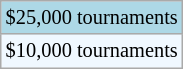<table class=wikitable style=font-size:85%>
<tr style="background:lightblue;">
<td>$25,000 tournaments</td>
</tr>
<tr style="background:#f0f8ff;">
<td>$10,000 tournaments</td>
</tr>
</table>
